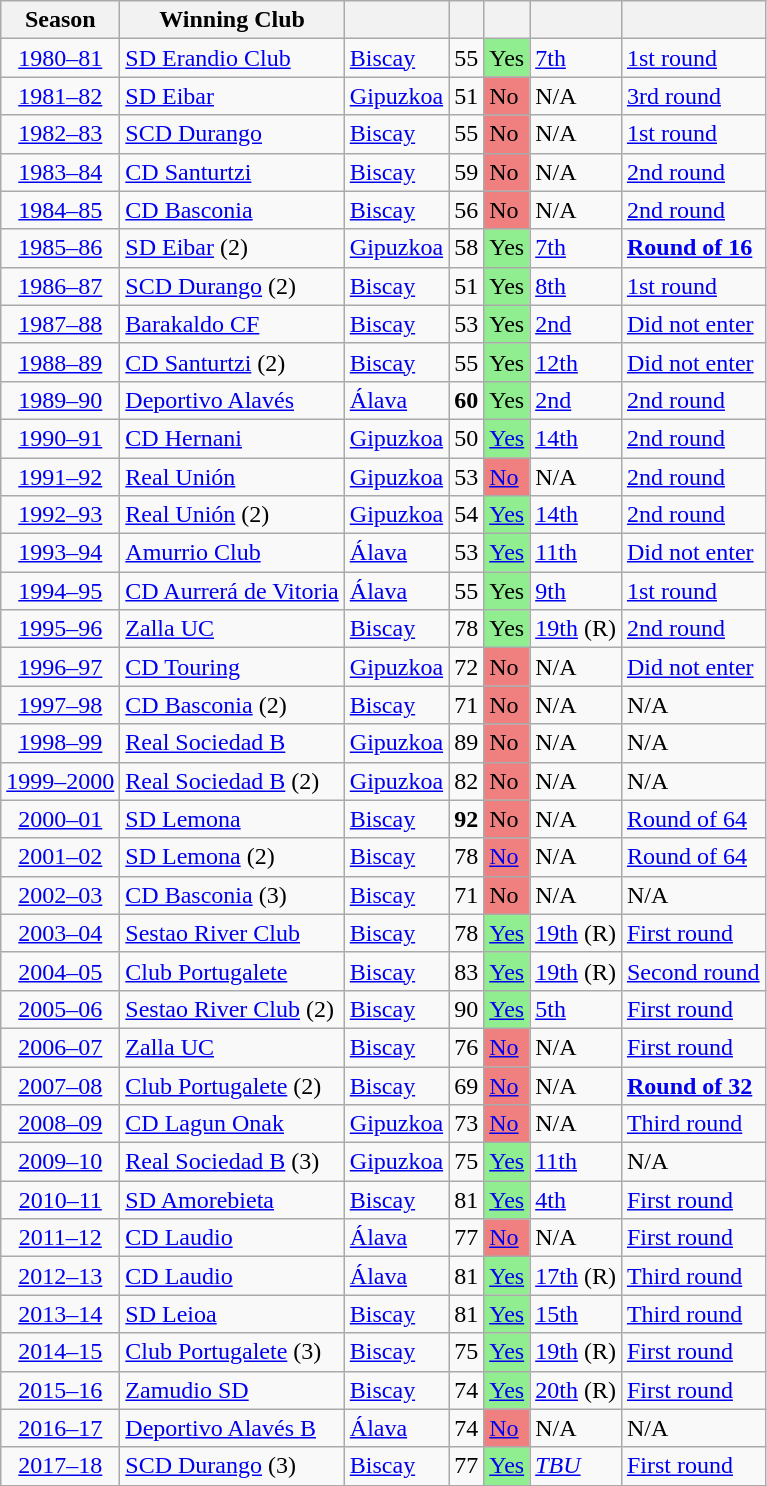<table class="sortable wikitable">
<tr>
<th scope=col>Season</th>
<th scope=col>Winning Club</th>
<th scope=col></th>
<th scope=col></th>
<th scope=col></th>
<th scope=col></th>
<th scope=col></th>
</tr>
<tr>
<td align=center><a href='#'>1980–81</a></td>
<td><a href='#'>SD Erandio Club</a></td>
<td><a href='#'>Biscay</a></td>
<td>55</td>
<td bgcolor=lightgreen>Yes</td>
<td><a href='#'>7th</a></td>
<td><a href='#'>1st round</a></td>
</tr>
<tr>
<td align=center><a href='#'>1981–82</a></td>
<td><a href='#'>SD Eibar</a></td>
<td><a href='#'>Gipuzkoa</a></td>
<td>51</td>
<td bgcolor="#F08080">No</td>
<td>N/A</td>
<td><a href='#'>3rd round</a></td>
</tr>
<tr>
<td align=center><a href='#'>1982–83</a></td>
<td><a href='#'>SCD Durango</a></td>
<td><a href='#'>Biscay</a></td>
<td>55</td>
<td bgcolor="#F08080">No</td>
<td>N/A</td>
<td><a href='#'>1st round</a></td>
</tr>
<tr>
<td align=center><a href='#'>1983–84</a></td>
<td><a href='#'>CD Santurtzi</a></td>
<td><a href='#'>Biscay</a></td>
<td>59</td>
<td bgcolor="#F08080">No</td>
<td>N/A</td>
<td><a href='#'>2nd round</a></td>
</tr>
<tr>
<td align=center><a href='#'>1984–85</a></td>
<td><a href='#'>CD Basconia</a></td>
<td><a href='#'>Biscay</a></td>
<td>56</td>
<td bgcolor="#F08080">No</td>
<td>N/A</td>
<td><a href='#'>2nd round</a></td>
</tr>
<tr>
<td align=center><a href='#'>1985–86</a></td>
<td><a href='#'>SD Eibar</a> (2)</td>
<td><a href='#'>Gipuzkoa</a></td>
<td>58</td>
<td bgcolor=lightgreen>Yes</td>
<td><a href='#'>7th</a></td>
<td><strong><a href='#'>Round of 16</a></strong></td>
</tr>
<tr>
<td align=center><a href='#'>1986–87</a></td>
<td><a href='#'>SCD Durango</a> (2)</td>
<td><a href='#'>Biscay</a></td>
<td>51</td>
<td bgcolor=lightgreen>Yes</td>
<td><a href='#'>8th</a></td>
<td><a href='#'>1st round</a></td>
</tr>
<tr>
<td align=center><a href='#'>1987–88</a></td>
<td><a href='#'>Barakaldo CF</a></td>
<td><a href='#'>Biscay</a></td>
<td>53</td>
<td bgcolor=lightgreen>Yes</td>
<td><a href='#'>2nd</a></td>
<td><a href='#'>Did not enter</a></td>
</tr>
<tr>
<td align=center><a href='#'>1988–89</a></td>
<td><a href='#'>CD Santurtzi</a> (2)</td>
<td><a href='#'>Biscay</a></td>
<td>55</td>
<td bgcolor=lightgreen>Yes</td>
<td><a href='#'>12th</a></td>
<td><a href='#'>Did not enter</a></td>
</tr>
<tr>
<td align=center><a href='#'>1989–90</a></td>
<td><a href='#'>Deportivo Alavés</a></td>
<td><a href='#'>Álava</a></td>
<td><strong>60</strong></td>
<td bgcolor=lightgreen>Yes</td>
<td><a href='#'>2nd</a></td>
<td><a href='#'>2nd round</a></td>
</tr>
<tr>
<td align=center><a href='#'>1990–91</a></td>
<td><a href='#'>CD Hernani</a></td>
<td><a href='#'>Gipuzkoa</a></td>
<td>50</td>
<td bgcolor=lightgreen><a href='#'>Yes</a></td>
<td><a href='#'>14th</a></td>
<td><a href='#'>2nd round</a></td>
</tr>
<tr>
<td align=center><a href='#'>1991–92</a></td>
<td><a href='#'>Real Unión</a></td>
<td><a href='#'>Gipuzkoa</a></td>
<td>53</td>
<td bgcolor="#F08080"><a href='#'>No</a></td>
<td>N/A</td>
<td><a href='#'>2nd round</a></td>
</tr>
<tr>
<td align=center><a href='#'>1992–93</a></td>
<td><a href='#'>Real Unión</a> (2)</td>
<td><a href='#'>Gipuzkoa</a></td>
<td>54</td>
<td bgcolor=lightgreen><a href='#'>Yes</a></td>
<td><a href='#'>14th</a></td>
<td><a href='#'>2nd round</a></td>
</tr>
<tr>
<td align=center><a href='#'>1993–94</a></td>
<td><a href='#'>Amurrio Club</a></td>
<td><a href='#'>Álava</a></td>
<td>53</td>
<td bgcolor=lightgreen><a href='#'>Yes</a></td>
<td><a href='#'>11th</a></td>
<td><a href='#'>Did not enter</a></td>
</tr>
<tr>
<td align=center><a href='#'>1994–95</a></td>
<td><a href='#'>CD Aurrerá de Vitoria</a></td>
<td><a href='#'>Álava</a></td>
<td>55</td>
<td bgcolor=lightgreen>Yes</td>
<td><a href='#'>9th</a></td>
<td><a href='#'>1st round</a></td>
</tr>
<tr>
<td align=center><a href='#'>1995–96</a></td>
<td><a href='#'>Zalla UC</a></td>
<td><a href='#'>Biscay</a></td>
<td>78</td>
<td bgcolor=lightgreen>Yes</td>
<td><a href='#'>19th</a> (R)</td>
<td><a href='#'>2nd round</a></td>
</tr>
<tr>
<td align=center><a href='#'>1996–97</a></td>
<td><a href='#'>CD Touring</a></td>
<td><a href='#'>Gipuzkoa</a></td>
<td>72</td>
<td bgcolor="#F08080">No</td>
<td>N/A</td>
<td><a href='#'>Did not enter</a></td>
</tr>
<tr>
<td align=center><a href='#'>1997–98</a></td>
<td><a href='#'>CD Basconia</a> (2)</td>
<td><a href='#'>Biscay</a></td>
<td>71</td>
<td bgcolor="#F08080">No</td>
<td>N/A</td>
<td>N/A</td>
</tr>
<tr>
<td align=center><a href='#'>1998–99</a></td>
<td><a href='#'>Real Sociedad B</a></td>
<td><a href='#'>Gipuzkoa</a></td>
<td>89</td>
<td bgcolor="#F08080">No</td>
<td>N/A</td>
<td>N/A</td>
</tr>
<tr>
<td align=center><a href='#'>1999–2000</a></td>
<td><a href='#'>Real Sociedad B</a> (2)</td>
<td><a href='#'>Gipuzkoa</a></td>
<td>82</td>
<td bgcolor="#F08080">No</td>
<td>N/A</td>
<td>N/A</td>
</tr>
<tr>
<td align=center><a href='#'>2000–01</a></td>
<td><a href='#'>SD Lemona</a></td>
<td><a href='#'>Biscay</a></td>
<td><strong>92</strong></td>
<td bgcolor="#F08080">No</td>
<td>N/A</td>
<td><a href='#'>Round of 64</a></td>
</tr>
<tr>
<td align=center><a href='#'>2001–02</a></td>
<td><a href='#'>SD Lemona</a> (2)</td>
<td><a href='#'>Biscay</a></td>
<td>78</td>
<td bgcolor="#F08080"><a href='#'>No</a></td>
<td>N/A</td>
<td><a href='#'>Round of 64</a></td>
</tr>
<tr>
<td align=center><a href='#'>2002–03</a></td>
<td><a href='#'>CD Basconia</a> (3)</td>
<td><a href='#'>Biscay</a></td>
<td>71</td>
<td bgcolor="#F08080">No</td>
<td>N/A</td>
<td>N/A</td>
</tr>
<tr>
<td align=center><a href='#'>2003–04</a></td>
<td><a href='#'>Sestao River Club</a></td>
<td><a href='#'>Biscay</a></td>
<td>78</td>
<td bgcolor=lightgreen><a href='#'>Yes</a></td>
<td><a href='#'>19th</a> (R)</td>
<td><a href='#'>First round</a></td>
</tr>
<tr>
<td align=center><a href='#'>2004–05</a></td>
<td><a href='#'>Club Portugalete</a></td>
<td><a href='#'>Biscay</a></td>
<td>83</td>
<td bgcolor=lightgreen><a href='#'>Yes</a></td>
<td><a href='#'>19th</a> (R)</td>
<td><a href='#'>Second round</a></td>
</tr>
<tr>
<td align=center><a href='#'>2005–06</a></td>
<td><a href='#'>Sestao River Club</a> (2)</td>
<td><a href='#'>Biscay</a></td>
<td>90</td>
<td bgcolor=lightgreen><a href='#'>Yes</a></td>
<td><a href='#'>5th</a></td>
<td><a href='#'>First round</a></td>
</tr>
<tr>
<td align=center><a href='#'>2006–07</a></td>
<td><a href='#'>Zalla UC</a></td>
<td><a href='#'>Biscay</a></td>
<td>76</td>
<td bgcolor="#F08080"><a href='#'>No</a></td>
<td>N/A</td>
<td><a href='#'>First round</a></td>
</tr>
<tr>
<td align=center><a href='#'>2007–08</a></td>
<td><a href='#'>Club Portugalete</a> (2)</td>
<td><a href='#'>Biscay</a></td>
<td>69</td>
<td bgcolor="#F08080"><a href='#'>No</a></td>
<td>N/A</td>
<td><strong><a href='#'>Round of 32</a></strong></td>
</tr>
<tr>
<td align=center><a href='#'>2008–09</a></td>
<td><a href='#'>CD Lagun Onak</a></td>
<td><a href='#'>Gipuzkoa</a></td>
<td>73</td>
<td bgcolor="#F08080"><a href='#'>No</a></td>
<td>N/A</td>
<td><a href='#'>Third round</a></td>
</tr>
<tr>
<td align=center><a href='#'>2009–10</a></td>
<td><a href='#'>Real Sociedad B</a> (3)</td>
<td><a href='#'>Gipuzkoa</a></td>
<td>75</td>
<td bgcolor=lightgreen><a href='#'>Yes</a></td>
<td><a href='#'>11th</a></td>
<td>N/A</td>
</tr>
<tr>
<td align=center><a href='#'>2010–11</a></td>
<td><a href='#'>SD Amorebieta</a></td>
<td><a href='#'>Biscay</a></td>
<td>81</td>
<td bgcolor=lightgreen><a href='#'>Yes</a></td>
<td><a href='#'>4th</a></td>
<td><a href='#'>First round</a></td>
</tr>
<tr>
<td align=center><a href='#'>2011–12</a></td>
<td><a href='#'>CD Laudio</a></td>
<td><a href='#'>Álava</a></td>
<td>77</td>
<td bgcolor="#F08080"><a href='#'>No</a></td>
<td>N/A</td>
<td><a href='#'>First round</a></td>
</tr>
<tr>
<td align=center><a href='#'>2012–13</a></td>
<td><a href='#'>CD Laudio</a></td>
<td><a href='#'>Álava</a></td>
<td>81</td>
<td bgcolor=lightgreen><a href='#'>Yes</a></td>
<td><a href='#'>17th</a> (R)</td>
<td><a href='#'>Third round</a></td>
</tr>
<tr>
<td align=center><a href='#'>2013–14</a></td>
<td><a href='#'>SD Leioa</a></td>
<td><a href='#'>Biscay</a></td>
<td>81</td>
<td bgcolor=lightgreen><a href='#'>Yes</a></td>
<td><a href='#'>15th</a></td>
<td><a href='#'>Third round</a></td>
</tr>
<tr>
<td align=center><a href='#'>2014–15</a></td>
<td><a href='#'>Club Portugalete</a> (3)</td>
<td><a href='#'>Biscay</a></td>
<td>75</td>
<td bgcolor=lightgreen><a href='#'>Yes</a></td>
<td><a href='#'>19th</a> (R)</td>
<td><a href='#'>First round</a></td>
</tr>
<tr>
<td align=center><a href='#'>2015–16</a></td>
<td><a href='#'>Zamudio SD</a></td>
<td><a href='#'>Biscay</a></td>
<td>74</td>
<td bgcolor=lightgreen><a href='#'>Yes</a></td>
<td><a href='#'>20th</a> (R)</td>
<td><a href='#'>First round</a></td>
</tr>
<tr>
<td align=center><a href='#'>2016–17</a></td>
<td><a href='#'>Deportivo Alavés B</a></td>
<td><a href='#'>Álava</a></td>
<td>74</td>
<td bgcolor="#F08080"><a href='#'>No</a></td>
<td>N/A</td>
<td>N/A</td>
</tr>
<tr>
<td align=center><a href='#'>2017–18</a></td>
<td><a href='#'>SCD Durango</a> (3)</td>
<td><a href='#'>Biscay</a></td>
<td>77</td>
<td bgcolor=lightgreen><a href='#'>Yes</a></td>
<td><em><a href='#'>TBU</a></em></td>
<td><a href='#'>First round</a></td>
</tr>
<tr>
</tr>
</table>
